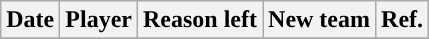<table class="wikitable sortable sortable" style="text-align: center">
<tr>
<th>Date</th>
<th>Player</th>
<th>Reason left</th>
<th>New team</th>
<th>Ref.</th>
</tr>
<tr>
</tr>
</table>
